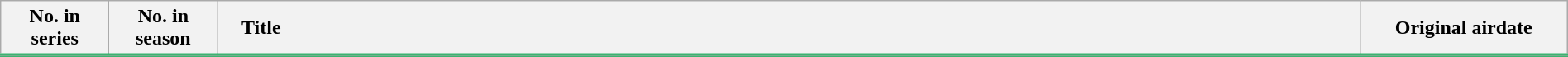<table class="wikitable" style="width:100%; margin:auto; background:#FFF;">
<tr style="border-bottom: 3px solid #3CB371;">
<th style="width:5em;">No. in<br>series</th>
<th style="width:5em;">No. in<br>season</th>
<th style="text-align:left;">    Title</th>
<th style="width:10em;">Original airdate</th>
</tr>
<tr>
</tr>
</table>
